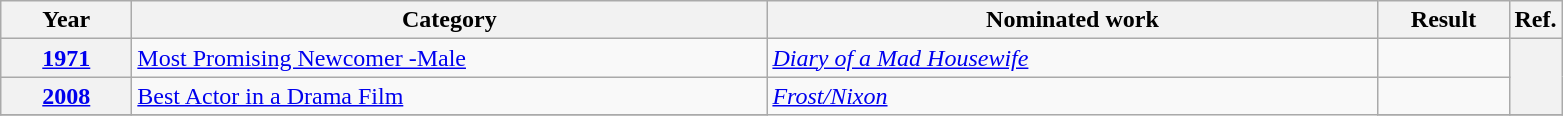<table class=wikitable>
<tr>
<th scope="col" style="width:5em;">Year</th>
<th scope="col" style="width:26em;">Category</th>
<th scope="col" style="width:25em;">Nominated work</th>
<th scope="col" style="width:5em;">Result</th>
<th>Ref.</th>
</tr>
<tr>
<th Scope=row><a href='#'>1971</a></th>
<td><a href='#'>Most Promising Newcomer -Male</a></td>
<td><em><a href='#'>Diary of a Mad Housewife</a></em></td>
<td></td>
<th Scope=row, rowspan=2></th>
</tr>
<tr>
<th Scope=row><a href='#'>2008</a></th>
<td><a href='#'>Best Actor in a Drama Film</a></td>
<td rowspan=2><em><a href='#'>Frost/Nixon</a></em></td>
<td></td>
</tr>
<tr>
</tr>
</table>
